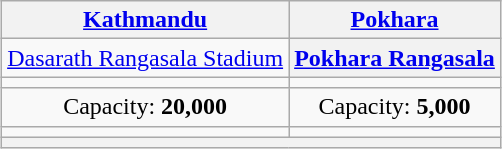<table class="wikitable" style="margin:1em auto; text-align:center">
<tr>
<th><a href='#'>Kathmandu</a></th>
<th><a href='#'>Pokhara</a></th>
</tr>
<tr>
<td><a href='#'>Dasarath Rangasala Stadium</a></td>
<th><a href='#'>Pokhara Rangasala</a></th>
</tr>
<tr>
<td><small></small></td>
<td><small></small></td>
</tr>
<tr>
<td>Capacity: <strong>20,000</strong></td>
<td>Capacity: <strong>5,000</strong></td>
</tr>
<tr>
<td></td>
<td></td>
</tr>
<tr>
<th colspan="2" rowspan="1"></th>
</tr>
</table>
